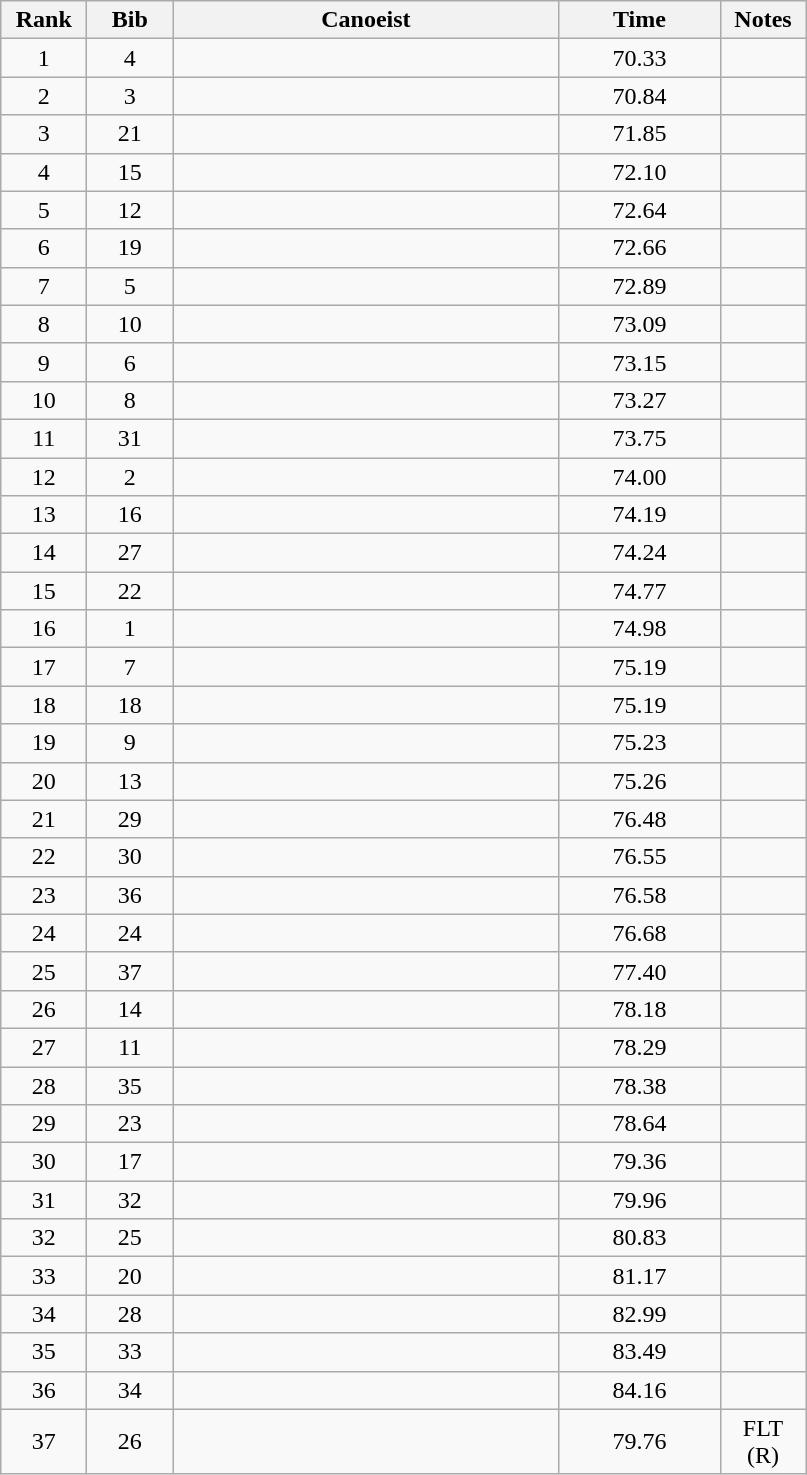<table class="wikitable" style="text-align:center">
<tr>
<th width="50">Rank</th>
<th width="50">Bib</th>
<th width="250">Canoeist</th>
<th width="100">Time</th>
<th width="50">Notes</th>
</tr>
<tr>
<td>1</td>
<td>4</td>
<td align="left"></td>
<td>70.33</td>
<td></td>
</tr>
<tr>
<td>2</td>
<td>3</td>
<td align="left"></td>
<td>70.84</td>
<td></td>
</tr>
<tr>
<td>3</td>
<td>21</td>
<td align="left"></td>
<td>71.85</td>
<td></td>
</tr>
<tr>
<td>4</td>
<td>15</td>
<td align="left"></td>
<td>72.10</td>
<td></td>
</tr>
<tr>
<td>5</td>
<td>12</td>
<td align="left"></td>
<td>72.64</td>
<td></td>
</tr>
<tr>
<td>6</td>
<td>19</td>
<td align="left"></td>
<td>72.66</td>
<td></td>
</tr>
<tr>
<td>7</td>
<td>5</td>
<td align="left"></td>
<td>72.89</td>
<td></td>
</tr>
<tr>
<td>8</td>
<td>10</td>
<td align="left"></td>
<td>73.09</td>
<td></td>
</tr>
<tr>
<td>9</td>
<td>6</td>
<td align="left"></td>
<td>73.15</td>
<td></td>
</tr>
<tr>
<td>10</td>
<td>8</td>
<td align="left"></td>
<td>73.27</td>
<td></td>
</tr>
<tr>
<td>11</td>
<td>31</td>
<td align="left"></td>
<td>73.75</td>
<td></td>
</tr>
<tr>
<td>12</td>
<td>2</td>
<td align="left"></td>
<td>74.00</td>
<td></td>
</tr>
<tr>
<td>13</td>
<td>16</td>
<td align="left"></td>
<td>74.19</td>
<td></td>
</tr>
<tr>
<td>14</td>
<td>27</td>
<td align="left"></td>
<td>74.24</td>
<td></td>
</tr>
<tr>
<td>15</td>
<td>22</td>
<td align="left"></td>
<td>74.77</td>
<td></td>
</tr>
<tr>
<td>16</td>
<td>1</td>
<td align="left"></td>
<td>74.98</td>
<td></td>
</tr>
<tr>
<td>17</td>
<td>7</td>
<td align="left"></td>
<td>75.19</td>
<td></td>
</tr>
<tr>
<td>18</td>
<td>18</td>
<td align="left"></td>
<td>75.19</td>
<td></td>
</tr>
<tr>
<td>19</td>
<td>9</td>
<td align="left"></td>
<td>75.23</td>
<td></td>
</tr>
<tr>
<td>20</td>
<td>13</td>
<td align="left"></td>
<td>75.26</td>
<td></td>
</tr>
<tr>
<td>21</td>
<td>29</td>
<td align="left"></td>
<td>76.48</td>
<td></td>
</tr>
<tr>
<td>22</td>
<td>30</td>
<td align="left"></td>
<td>76.55</td>
<td></td>
</tr>
<tr>
<td>23</td>
<td>36</td>
<td align="left"></td>
<td>76.58</td>
<td></td>
</tr>
<tr>
<td>24</td>
<td>24</td>
<td align="left"></td>
<td>76.68</td>
<td></td>
</tr>
<tr>
<td>25</td>
<td>37</td>
<td align="left"></td>
<td>77.40</td>
<td></td>
</tr>
<tr>
<td>26</td>
<td>14</td>
<td align="left"></td>
<td>78.18</td>
<td></td>
</tr>
<tr>
<td>27</td>
<td>11</td>
<td align="left"></td>
<td>78.29</td>
<td></td>
</tr>
<tr>
<td>28</td>
<td>35</td>
<td align="left"></td>
<td>78.38</td>
<td></td>
</tr>
<tr>
<td>29</td>
<td>23</td>
<td align="left"></td>
<td>78.64</td>
<td></td>
</tr>
<tr>
<td>30</td>
<td>17</td>
<td align="left"></td>
<td>79.36</td>
<td></td>
</tr>
<tr>
<td>31</td>
<td>32</td>
<td align="left"></td>
<td>79.96</td>
<td></td>
</tr>
<tr>
<td>32</td>
<td>25</td>
<td align="left"></td>
<td>80.83</td>
<td></td>
</tr>
<tr>
<td>33</td>
<td>20</td>
<td align="left"></td>
<td>81.17</td>
<td></td>
</tr>
<tr>
<td>34</td>
<td>28</td>
<td align="left"></td>
<td>82.99</td>
<td></td>
</tr>
<tr>
<td>35</td>
<td>33</td>
<td align="left"></td>
<td>83.49</td>
<td></td>
</tr>
<tr>
<td>36</td>
<td>34</td>
<td align="left"></td>
<td>84.16</td>
<td></td>
</tr>
<tr>
<td>37</td>
<td>26</td>
<td align="left"></td>
<td>79.76</td>
<td>FLT (R)</td>
</tr>
</table>
